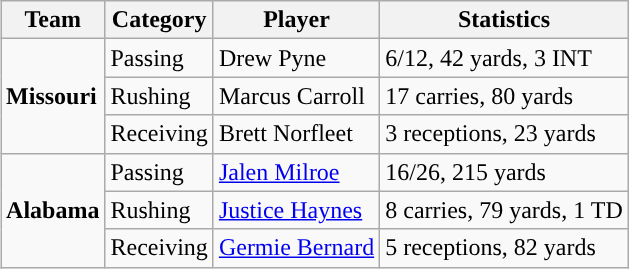<table class="wikitable" style="float: right;">
<tr>
<th>Team</th>
<th>Category</th>
<th>Player</th>
<th>Statistics</th>
</tr>
<tr>
<td rowspan=3><strong>Missouri</strong></td>
<td>Passing</td>
<td>Drew Pyne</td>
<td>6/12, 42 yards, 3 INT</td>
</tr>
<tr>
<td>Rushing</td>
<td>Marcus Carroll</td>
<td>17 carries, 80 yards</td>
</tr>
<tr>
<td>Receiving</td>
<td>Brett Norfleet</td>
<td>3 receptions, 23 yards</td>
</tr>
<tr>
<td rowspan=3><strong>Alabama</strong></td>
<td>Passing</td>
<td><a href='#'>Jalen Milroe</a></td>
<td>16/26, 215 yards</td>
</tr>
<tr>
<td>Rushing</td>
<td><a href='#'>Justice Haynes</a></td>
<td>8 carries, 79 yards, 1 TD</td>
</tr>
<tr>
<td>Receiving</td>
<td><a href='#'>Germie Bernard</a></td>
<td>5 receptions, 82 yards</td>
</tr>
</table>
